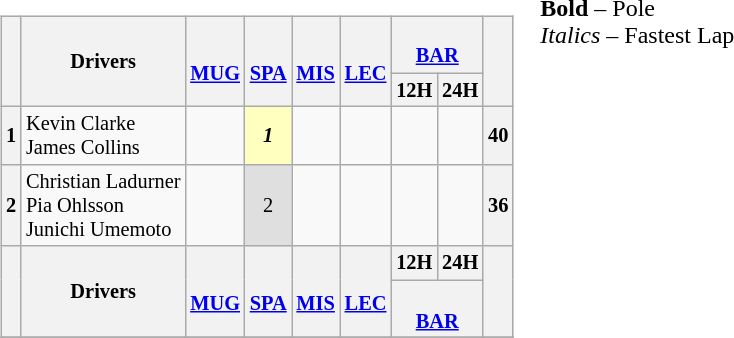<table>
<tr>
<td valign="top"><br><table align=left| class="wikitable" style="font-size: 85%; text-align: center;">
<tr valign="top">
<th rowspan=2 valign=middle></th>
<th rowspan=2 valign=middle>Drivers</th>
<th rowspan=2 valign=middle><br><a href='#'>MUG</a></th>
<th rowspan=2 valign=middle><br><a href='#'>SPA</a></th>
<th rowspan=2 valign=middle><br><a href='#'>MIS</a></th>
<th rowspan=2 valign=middle><br><a href='#'>LEC</a></th>
<th colspan=2><br><a href='#'>BAR</a></th>
<th rowspan=2 valign=middle>  </th>
</tr>
<tr>
<th>12H</th>
<th>24H</th>
</tr>
<tr>
<th>1</th>
<td align="left"> Kevin Clarke<br> James Collins</td>
<td></td>
<td style="background:#FFFFBF;"><strong><em>1</em></strong></td>
<td></td>
<td></td>
<td></td>
<td></td>
<th>40</th>
</tr>
<tr>
<th>2</th>
<td align="left"> Christian Ladurner<br> Pia Ohlsson<br> Junichi Umemoto</td>
<td></td>
<td style="background:#DFDFDF;">2</td>
<td></td>
<td></td>
<td></td>
<td></td>
<th>36</th>
</tr>
<tr>
<th rowspan="2" valign="middle"></th>
<th rowspan="2" valign="middle">Drivers</th>
<th rowspan="2" valign="middle"><br><a href='#'>MUG</a></th>
<th rowspan="2" valign="middle"><br><a href='#'>SPA</a></th>
<th rowspan="2" valign="middle"><br><a href='#'>MIS</a></th>
<th rowspan="2" valign="middle"><br><a href='#'>LEC</a></th>
<th>12H</th>
<th>24H</th>
<th rowspan="2" valign="middle">  </th>
</tr>
<tr>
<th colspan="2"><br><a href='#'>BAR</a></th>
</tr>
<tr>
</tr>
</table>
</td>
<td valign="top"><br>
<span><strong>Bold</strong> – Pole<br>
<em>Italics</em> – Fastest Lap</span></td>
</tr>
</table>
